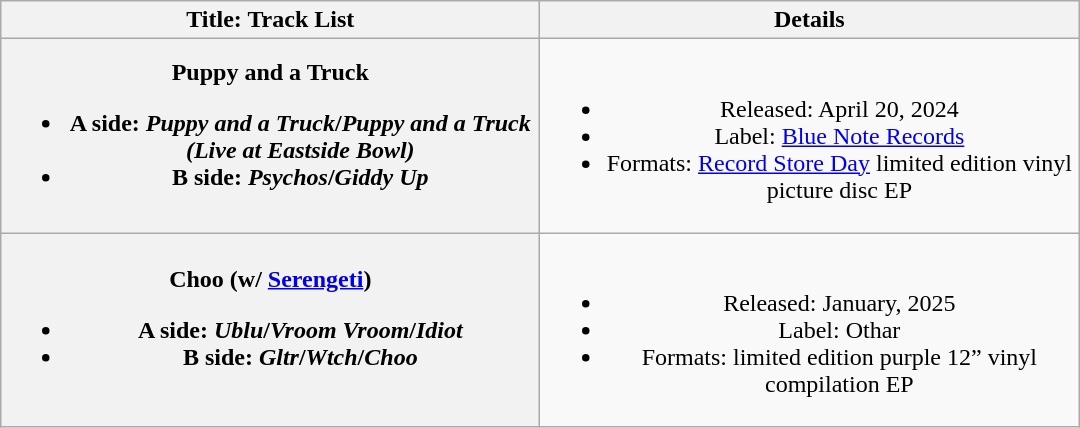<table class="wikitable plainrowheaders" style="text-align:center;">
<tr>
<th scope="col" style="width:22em;">Title: Track List</th>
<th scope="col" style="width:22em;">Details</th>
</tr>
<tr>
<th scope="row"><strong>Puppy and a Truck</strong><br><ul><li>A side: <em>Puppy and a Truck</em>/<em>Puppy and a Truck (Live at Eastside Bowl)</em></li><li>B side: <em>Psychos</em>/<em>Giddy Up</em></li></ul></th>
<td><br><ul><li>Released: April 20, 2024</li><li>Label: <a href='#'>Blue Note Records</a></li><li>Formats: <a href='#'>Record Store Day</a> limited edition vinyl picture disc EP</li></ul></td>
</tr>
<tr>
<th scope="row"><strong>Choo</strong> (w/ <a href='#'>Serengeti</a>)<br><ul><li>A side: <em>Ublu</em>/<em>Vroom Vroom</em>/<em>Idiot</em></li><li>B side: <em>Gltr</em>/<em>Wtch</em>/<em>Choo</em></li></ul></th>
<td><br><ul><li>Released: January, 2025</li><li>Label: Othar</li><li>Formats: limited edition purple 12” vinyl compilation EP</li></ul></td>
</tr>
</table>
